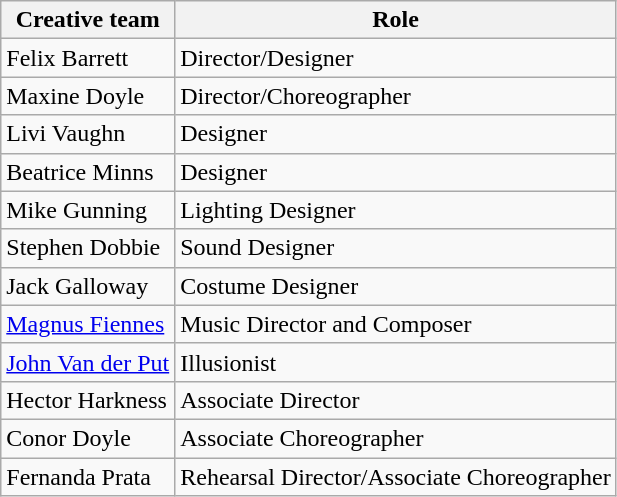<table class="wikitable">
<tr>
<th>Creative team</th>
<th>Role</th>
</tr>
<tr>
<td>Felix Barrett</td>
<td>Director/Designer</td>
</tr>
<tr>
<td>Maxine Doyle</td>
<td>Director/Choreographer</td>
</tr>
<tr>
<td>Livi Vaughn</td>
<td>Designer</td>
</tr>
<tr>
<td>Beatrice Minns</td>
<td>Designer</td>
</tr>
<tr>
<td>Mike Gunning</td>
<td>Lighting Designer</td>
</tr>
<tr>
<td>Stephen Dobbie</td>
<td>Sound Designer</td>
</tr>
<tr>
<td>Jack Galloway</td>
<td>Costume Designer</td>
</tr>
<tr>
<td><a href='#'>Magnus Fiennes</a></td>
<td>Music Director and Composer</td>
</tr>
<tr>
<td><a href='#'>John Van der Put</a></td>
<td>Illusionist</td>
</tr>
<tr>
<td>Hector Harkness</td>
<td>Associate Director</td>
</tr>
<tr>
<td>Conor Doyle</td>
<td>Associate Choreographer</td>
</tr>
<tr>
<td>Fernanda Prata</td>
<td>Rehearsal Director/Associate Choreographer</td>
</tr>
</table>
